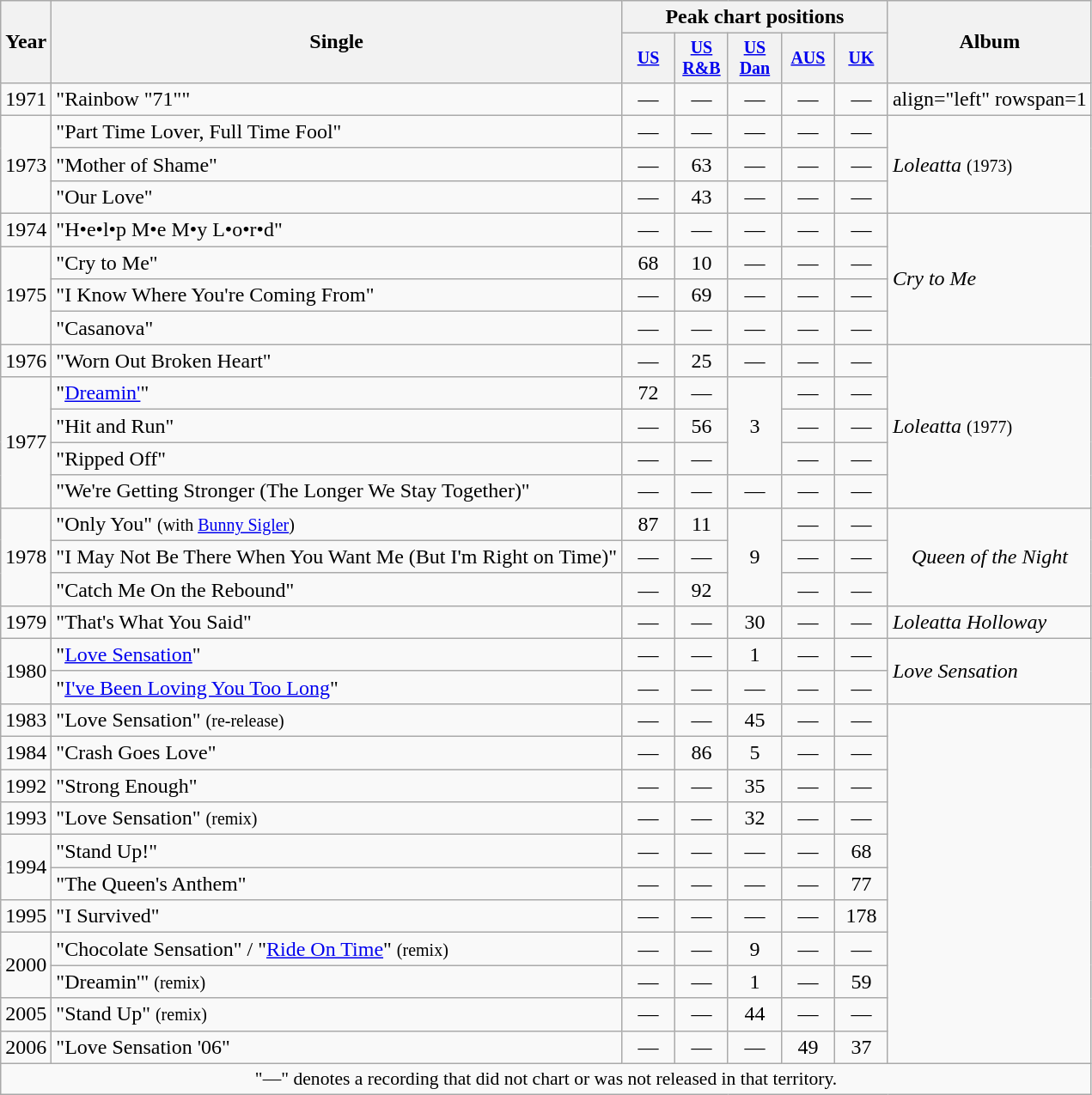<table class="wikitable" style="text-align:center;">
<tr>
<th rowspan=2>Year</th>
<th rowspan=2>Single</th>
<th colspan=5>Peak chart positions</th>
<th rowspan=2>Album</th>
</tr>
<tr style="font-size:smaller;">
<th width=35><a href='#'>US</a><br></th>
<th width=35><a href='#'>US<br>R&B</a><br></th>
<th width=35><a href='#'>US<br>Dan</a><br></th>
<th width=35><a href='#'>AUS</a><br></th>
<th width=35><a href='#'>UK</a><br></th>
</tr>
<tr>
<td rowspan=1>1971</td>
<td align=left>"Rainbow "71""</td>
<td>—</td>
<td>—</td>
<td>—</td>
<td>—</td>
<td>—</td>
<td>align="left" rowspan=1 </td>
</tr>
<tr>
<td rowspan=3>1973</td>
<td align=left>"Part Time Lover, Full Time Fool"</td>
<td>—</td>
<td>—</td>
<td>—</td>
<td>—</td>
<td>—</td>
<td align="left" rowspan=3><em>Loleatta</em> <small>(1973)</small></td>
</tr>
<tr>
<td align=left>"Mother of Shame"</td>
<td>—</td>
<td>63</td>
<td>—</td>
<td>—</td>
<td>—</td>
</tr>
<tr>
<td align=left>"Our Love"</td>
<td>—</td>
<td>43</td>
<td>—</td>
<td>—</td>
<td>—</td>
</tr>
<tr>
<td rowspan=1>1974</td>
<td align=left>"H•e•l•p M•e M•y L•o•r•d"</td>
<td>—</td>
<td>—</td>
<td>—</td>
<td>—</td>
<td>—</td>
<td align="left" rowspan=4><em>Cry to Me</em></td>
</tr>
<tr>
<td rowspan=3>1975</td>
<td align=left>"Cry to Me"</td>
<td>68</td>
<td>10</td>
<td>—</td>
<td>—</td>
<td>—</td>
</tr>
<tr>
<td align=left>"I Know Where You're Coming From"</td>
<td>—</td>
<td>69</td>
<td>—</td>
<td>—</td>
<td>—</td>
</tr>
<tr>
<td align=left>"Casanova"</td>
<td>—</td>
<td>—</td>
<td>—</td>
<td>—</td>
<td>—</td>
</tr>
<tr>
<td rowspan=1>1976</td>
<td align=left>"Worn Out Broken Heart"</td>
<td>—</td>
<td>25</td>
<td>—</td>
<td>—</td>
<td>—</td>
<td align="left" rowspan=5><em>Loleatta</em> <small>(1977)</small></td>
</tr>
<tr>
<td rowspan=4>1977</td>
<td align=left>"<a href='#'>Dreamin'</a>"</td>
<td>72</td>
<td>—</td>
<td rowspan=3>3</td>
<td>—</td>
<td>—</td>
</tr>
<tr>
<td align=left>"Hit and Run"</td>
<td>—</td>
<td>56</td>
<td>—</td>
<td>—</td>
</tr>
<tr>
<td align=left>"Ripped Off"</td>
<td>—</td>
<td>—</td>
<td>—</td>
<td>—</td>
</tr>
<tr>
<td align=left>"We're Getting Stronger (The Longer We Stay Together)"</td>
<td>—</td>
<td>—</td>
<td>—</td>
<td>—</td>
<td>—</td>
</tr>
<tr>
<td rowspan=3>1978</td>
<td align=left>"Only You" <small>(with <a href='#'>Bunny Sigler</a>)</small></td>
<td>87</td>
<td>11</td>
<td rowspan=3>9</td>
<td>—</td>
<td>—</td>
<td rowspan=3><em>Queen of the Night</em></td>
</tr>
<tr>
<td align=left>"I May Not Be There When You Want Me (But I'm Right on Time)"</td>
<td>—</td>
<td>—</td>
<td>—</td>
<td>—</td>
</tr>
<tr>
<td align=left>"Catch Me On the Rebound"</td>
<td>—</td>
<td>92</td>
<td>—</td>
<td>—</td>
</tr>
<tr>
<td rowspan=1>1979</td>
<td align=left>"That's What You Said"</td>
<td>—</td>
<td>—</td>
<td>30</td>
<td>—</td>
<td>—</td>
<td align="left" rowspan=1><em>Loleatta Holloway</em></td>
</tr>
<tr>
<td rowspan=2>1980</td>
<td align=left>"<a href='#'>Love Sensation</a>"</td>
<td>—</td>
<td>—</td>
<td>1</td>
<td>—</td>
<td>—</td>
<td align="left" rowspan=2><em>Love Sensation</em></td>
</tr>
<tr>
<td align=left>"<a href='#'>I've Been Loving You Too Long</a>"</td>
<td>—</td>
<td>—</td>
<td>—</td>
<td>—</td>
<td>—</td>
</tr>
<tr>
<td rowspan=1>1983</td>
<td align=left>"Love Sensation" <small>(re-release)</small></td>
<td>—</td>
<td>—</td>
<td>45</td>
<td>—</td>
<td>—</td>
<td align="left" rowspan=11></td>
</tr>
<tr>
<td rowspan=1>1984</td>
<td align=left>"Crash Goes Love"</td>
<td>—</td>
<td>86</td>
<td>5</td>
<td>—</td>
<td>—</td>
</tr>
<tr>
<td rowspan=1>1992</td>
<td align=left>"Strong Enough"</td>
<td>—</td>
<td>—</td>
<td>35</td>
<td>—</td>
<td>—</td>
</tr>
<tr>
<td rowspan=1>1993</td>
<td align=left>"Love Sensation" <small>(remix)</small></td>
<td>—</td>
<td>—</td>
<td>32</td>
<td>—</td>
<td>—</td>
</tr>
<tr>
<td rowspan=2>1994</td>
<td align=left>"Stand Up!"</td>
<td>—</td>
<td>—</td>
<td>—</td>
<td>—</td>
<td>68</td>
</tr>
<tr>
<td align=left>"The Queen's Anthem"</td>
<td>—</td>
<td>—</td>
<td>—</td>
<td>—</td>
<td>77</td>
</tr>
<tr>
<td rowspan=1>1995</td>
<td align=left>"I Survived"</td>
<td>—</td>
<td>—</td>
<td>—</td>
<td>—</td>
<td>178</td>
</tr>
<tr>
<td rowspan=2>2000</td>
<td align=left>"Chocolate Sensation" / "<a href='#'>Ride On Time</a>" <small>(remix)</small></td>
<td>—</td>
<td>—</td>
<td>9</td>
<td>—</td>
<td>—</td>
</tr>
<tr>
<td align=left>"Dreamin'" <small>(remix)</small></td>
<td>—</td>
<td>—</td>
<td>1</td>
<td>—</td>
<td>59</td>
</tr>
<tr>
<td>2005</td>
<td align=left>"Stand Up" <small>(remix)</small></td>
<td>—</td>
<td>—</td>
<td>44</td>
<td>—</td>
<td>—</td>
</tr>
<tr>
<td>2006</td>
<td align=left>"Love Sensation '06"</td>
<td>—</td>
<td>—</td>
<td>—</td>
<td>49</td>
<td>37</td>
</tr>
<tr>
<td colspan=15 style="font-size:90%">"—" denotes a recording that did not chart or was not released in that territory.</td>
</tr>
</table>
